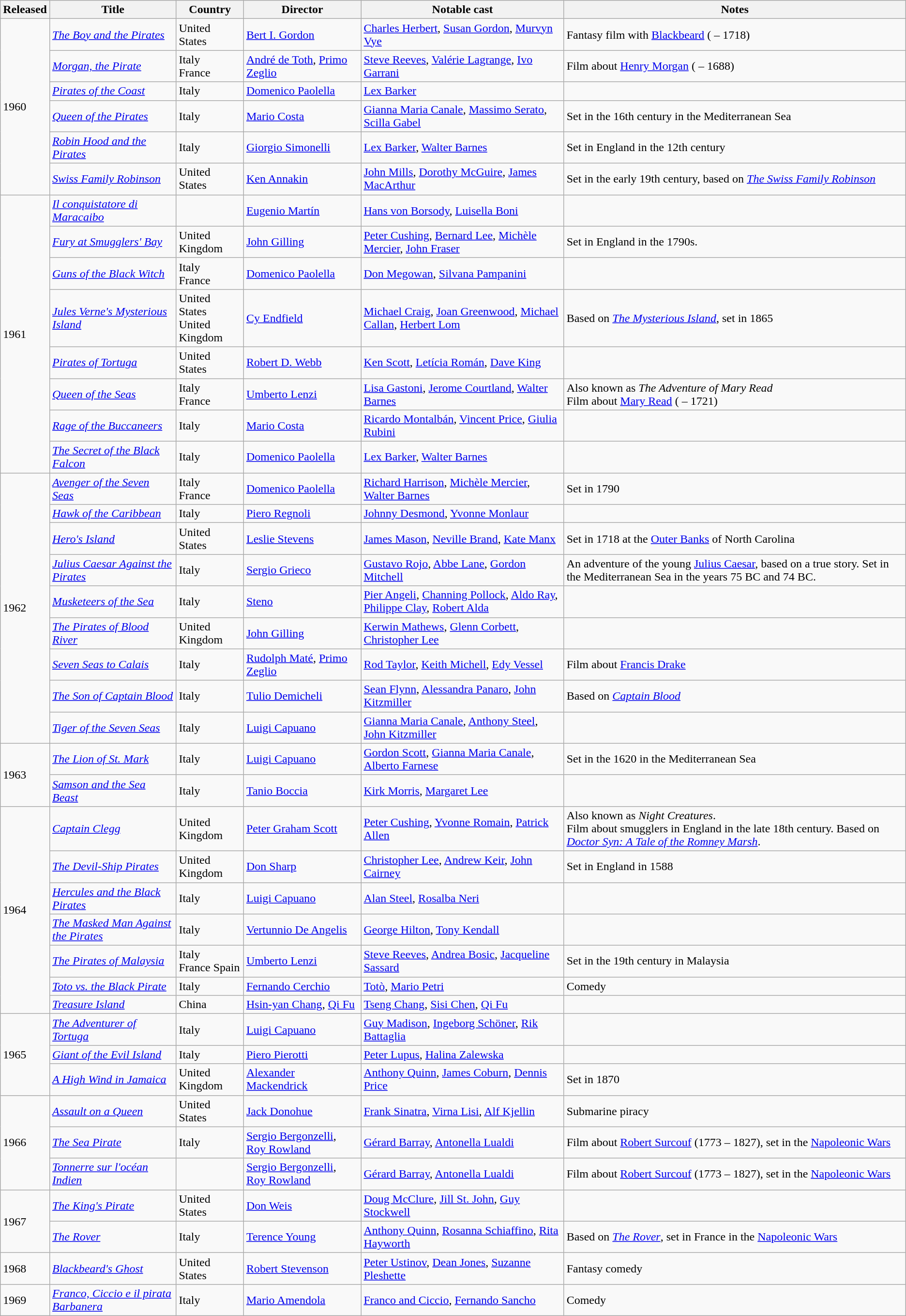<table class="wikitable sortable">
<tr>
<th>Released</th>
<th>Title</th>
<th>Country</th>
<th>Director</th>
<th>Notable cast</th>
<th>Notes</th>
</tr>
<tr>
<td rowspan="6">1960</td>
<td><em><a href='#'>The Boy and the Pirates</a></em></td>
<td>United States</td>
<td><a href='#'>Bert I. Gordon</a></td>
<td><a href='#'>Charles Herbert</a>, <a href='#'>Susan Gordon</a>, <a href='#'>Murvyn Vye</a></td>
<td>Fantasy film with <a href='#'>Blackbeard</a> ( – 1718)<br></td>
</tr>
<tr>
<td><em><a href='#'>Morgan, the Pirate</a></em></td>
<td>Italy<br>France</td>
<td><a href='#'>André de Toth</a>, <a href='#'>Primo Zeglio</a></td>
<td><a href='#'>Steve Reeves</a>, <a href='#'>Valérie Lagrange</a>, <a href='#'>Ivo Garrani</a></td>
<td>Film about <a href='#'>Henry Morgan</a> ( – 1688)</td>
</tr>
<tr>
<td><em><a href='#'>Pirates of the Coast</a></em></td>
<td>Italy</td>
<td><a href='#'>Domenico Paolella</a></td>
<td><a href='#'>Lex Barker</a></td>
<td></td>
</tr>
<tr>
<td><em><a href='#'>Queen of the Pirates</a></em></td>
<td>Italy</td>
<td><a href='#'>Mario Costa</a></td>
<td><a href='#'>Gianna Maria Canale</a>, <a href='#'>Massimo Serato</a>, <a href='#'>Scilla Gabel</a></td>
<td>Set in the 16th century in the Mediterranean Sea</td>
</tr>
<tr>
<td><em><a href='#'>Robin Hood and the Pirates</a></em></td>
<td>Italy</td>
<td><a href='#'>Giorgio Simonelli</a></td>
<td><a href='#'>Lex Barker</a>, <a href='#'>Walter Barnes</a></td>
<td>Set in England in the 12th century</td>
</tr>
<tr>
<td><em><a href='#'>Swiss Family Robinson</a></em></td>
<td>United States</td>
<td><a href='#'>Ken Annakin</a></td>
<td><a href='#'>John Mills</a>, <a href='#'>Dorothy McGuire</a>, <a href='#'>James MacArthur</a></td>
<td>Set in the early 19th century, based on <em><a href='#'>The Swiss Family Robinson</a></em></td>
</tr>
<tr>
<td rowspan="8">1961</td>
<td><em><a href='#'>Il conquistatore di Maracaibo</a></em></td>
<td></td>
<td><a href='#'>Eugenio Martín</a></td>
<td><a href='#'>Hans von Borsody</a>, <a href='#'>Luisella Boni</a></td>
<td></td>
</tr>
<tr>
<td><em><a href='#'>Fury at Smugglers' Bay</a></em></td>
<td>United Kingdom</td>
<td><a href='#'>John Gilling</a></td>
<td><a href='#'>Peter Cushing</a>, <a href='#'>Bernard Lee</a>, <a href='#'>Michèle Mercier</a>, <a href='#'>John Fraser</a></td>
<td>Set in England in the 1790s.</td>
</tr>
<tr>
<td><em><a href='#'>Guns of the Black Witch</a></em></td>
<td>Italy<br>France</td>
<td><a href='#'>Domenico Paolella</a></td>
<td><a href='#'>Don Megowan</a>, <a href='#'>Silvana Pampanini</a></td>
<td></td>
</tr>
<tr>
<td><em><a href='#'>Jules Verne's Mysterious Island</a></em></td>
<td>United States<br>United Kingdom</td>
<td><a href='#'>Cy Endfield</a></td>
<td><a href='#'>Michael Craig</a>, <a href='#'>Joan Greenwood</a>, <a href='#'>Michael Callan</a>, <a href='#'>Herbert Lom</a></td>
<td>Based on <em><a href='#'>The Mysterious Island</a></em>, set in 1865</td>
</tr>
<tr>
<td><em><a href='#'>Pirates of Tortuga</a></em></td>
<td>United States</td>
<td><a href='#'>Robert D. Webb</a></td>
<td><a href='#'>Ken Scott</a>, <a href='#'>Letícia Román</a>, <a href='#'>Dave King</a></td>
<td></td>
</tr>
<tr>
<td><em><a href='#'>Queen of the Seas</a></em></td>
<td>Italy<br>France</td>
<td><a href='#'>Umberto Lenzi</a></td>
<td><a href='#'>Lisa Gastoni</a>, <a href='#'>Jerome Courtland</a>, <a href='#'>Walter Barnes</a></td>
<td>Also known as <em>The Adventure of Mary Read</em><br>Film about <a href='#'>Mary Read</a> ( – 1721)</td>
</tr>
<tr>
<td><em><a href='#'>Rage of the Buccaneers</a></em></td>
<td>Italy</td>
<td><a href='#'>Mario Costa</a></td>
<td><a href='#'>Ricardo Montalbán</a>, <a href='#'>Vincent Price</a>, <a href='#'>Giulia Rubini</a></td>
<td></td>
</tr>
<tr>
<td><em><a href='#'>The Secret of the Black Falcon</a></em></td>
<td>Italy</td>
<td><a href='#'>Domenico Paolella</a></td>
<td><a href='#'>Lex Barker</a>, <a href='#'>Walter Barnes</a></td>
<td></td>
</tr>
<tr>
<td rowspan="9">1962</td>
<td><em><a href='#'>Avenger of the Seven Seas</a></em></td>
<td>Italy<br>France</td>
<td><a href='#'>Domenico Paolella</a></td>
<td><a href='#'>Richard Harrison</a>, <a href='#'>Michèle Mercier</a>, <a href='#'>Walter Barnes</a></td>
<td>Set in 1790</td>
</tr>
<tr>
<td><em><a href='#'>Hawk of the Caribbean</a></em></td>
<td>Italy</td>
<td><a href='#'>Piero Regnoli</a></td>
<td><a href='#'>Johnny Desmond</a>, <a href='#'>Yvonne Monlaur</a></td>
<td></td>
</tr>
<tr>
<td><em><a href='#'>Hero's Island</a></em></td>
<td>United States</td>
<td><a href='#'>Leslie Stevens</a></td>
<td><a href='#'>James Mason</a>, <a href='#'>Neville Brand</a>, <a href='#'>Kate Manx</a></td>
<td>Set in 1718 at the <a href='#'>Outer Banks</a> of North Carolina</td>
</tr>
<tr>
<td><em><a href='#'>Julius Caesar Against the Pirates</a></em></td>
<td>Italy</td>
<td><a href='#'>Sergio Grieco</a></td>
<td><a href='#'>Gustavo Rojo</a>, <a href='#'>Abbe Lane</a>, <a href='#'>Gordon Mitchell</a></td>
<td>An adventure of the young <a href='#'>Julius Caesar</a>, based on a true story. Set in the Mediterranean Sea in the years 75 BC and 74 BC.</td>
</tr>
<tr>
<td><em><a href='#'>Musketeers of the Sea</a></em></td>
<td>Italy</td>
<td><a href='#'>Steno</a></td>
<td><a href='#'>Pier Angeli</a>, <a href='#'>Channing Pollock</a>, <a href='#'>Aldo Ray</a>, <a href='#'>Philippe Clay</a>, <a href='#'>Robert Alda</a></td>
<td></td>
</tr>
<tr>
<td><em><a href='#'>The Pirates of Blood River</a></em></td>
<td>United Kingdom</td>
<td><a href='#'>John Gilling</a></td>
<td><a href='#'>Kerwin Mathews</a>, <a href='#'>Glenn Corbett</a>, <a href='#'>Christopher Lee</a></td>
<td></td>
</tr>
<tr>
<td><em><a href='#'>Seven Seas to Calais</a></em></td>
<td>Italy</td>
<td><a href='#'>Rudolph Maté</a>, <a href='#'>Primo Zeglio</a></td>
<td><a href='#'>Rod Taylor</a>, <a href='#'>Keith Michell</a>, <a href='#'>Edy Vessel</a></td>
<td>Film about <a href='#'>Francis Drake</a></td>
</tr>
<tr>
<td><em><a href='#'>The Son of Captain Blood</a></em></td>
<td>Italy</td>
<td><a href='#'>Tulio Demicheli</a></td>
<td><a href='#'>Sean Flynn</a>, <a href='#'>Alessandra Panaro</a>, <a href='#'>John Kitzmiller</a></td>
<td>Based on <em><a href='#'>Captain Blood</a></em></td>
</tr>
<tr>
<td><em><a href='#'>Tiger of the Seven Seas</a></em></td>
<td>Italy</td>
<td><a href='#'>Luigi Capuano</a></td>
<td><a href='#'>Gianna Maria Canale</a>, <a href='#'>Anthony Steel</a>, <a href='#'>John Kitzmiller</a></td>
<td></td>
</tr>
<tr>
<td rowspan="2">1963</td>
<td><em><a href='#'>The Lion of St. Mark</a></em></td>
<td>Italy</td>
<td><a href='#'>Luigi Capuano</a></td>
<td><a href='#'>Gordon Scott</a>, <a href='#'>Gianna Maria Canale</a>, <a href='#'>Alberto Farnese</a></td>
<td>Set in the 1620 in the Mediterranean Sea</td>
</tr>
<tr>
<td><em><a href='#'>Samson and the Sea Beast</a></em></td>
<td>Italy</td>
<td><a href='#'>Tanio Boccia</a></td>
<td><a href='#'>Kirk Morris</a>, <a href='#'>Margaret Lee</a></td>
<td></td>
</tr>
<tr>
<td rowspan="7">1964</td>
<td><em><a href='#'>Captain Clegg</a></em></td>
<td>United Kingdom</td>
<td><a href='#'>Peter Graham Scott</a></td>
<td><a href='#'>Peter Cushing</a>, <a href='#'>Yvonne Romain</a>, <a href='#'>Patrick Allen</a></td>
<td>Also known as <em>Night Creatures</em>.<br>Film about smugglers in England in the late 18th century. Based on <em><a href='#'>Doctor Syn: A Tale of the Romney Marsh</a></em>.</td>
</tr>
<tr>
<td><em><a href='#'>The Devil-Ship Pirates</a></em></td>
<td>United Kingdom</td>
<td><a href='#'>Don Sharp</a></td>
<td><a href='#'>Christopher Lee</a>, <a href='#'>Andrew Keir</a>, <a href='#'>John Cairney</a></td>
<td>Set in England in 1588</td>
</tr>
<tr>
<td><em><a href='#'>Hercules and the Black Pirates</a></em></td>
<td>Italy</td>
<td><a href='#'>Luigi Capuano</a></td>
<td><a href='#'>Alan Steel</a>, <a href='#'>Rosalba Neri</a></td>
<td></td>
</tr>
<tr>
<td><em><a href='#'>The Masked Man Against the Pirates</a></em></td>
<td>Italy</td>
<td><a href='#'>Vertunnio De Angelis</a></td>
<td><a href='#'>George Hilton</a>, <a href='#'>Tony Kendall</a></td>
<td></td>
</tr>
<tr>
<td><em><a href='#'>The Pirates of Malaysia</a></em></td>
<td>Italy<br>France
Spain</td>
<td><a href='#'>Umberto Lenzi</a></td>
<td><a href='#'>Steve Reeves</a>, <a href='#'>Andrea Bosic</a>, <a href='#'>Jacqueline Sassard</a></td>
<td>Set in the 19th century in Malaysia</td>
</tr>
<tr>
<td><em><a href='#'>Toto vs. the Black Pirate</a></em></td>
<td>Italy</td>
<td><a href='#'>Fernando Cerchio</a></td>
<td><a href='#'>Totò</a>, <a href='#'>Mario Petri</a></td>
<td>Comedy</td>
</tr>
<tr>
<td><em><a href='#'>Treasure Island</a></em></td>
<td>China</td>
<td><a href='#'>Hsin-yan Chang</a>, <a href='#'>Qi Fu</a></td>
<td><a href='#'>Tseng Chang</a>, <a href='#'>Sisi Chen</a>, <a href='#'>Qi Fu</a></td>
<td></td>
</tr>
<tr>
<td rowspan="3">1965</td>
<td><em><a href='#'>The Adventurer of Tortuga</a></em></td>
<td>Italy</td>
<td><a href='#'>Luigi Capuano</a></td>
<td><a href='#'>Guy Madison</a>, <a href='#'>Ingeborg Schöner</a>, <a href='#'>Rik Battaglia</a></td>
<td></td>
</tr>
<tr>
<td><em><a href='#'>Giant of the Evil Island</a></em></td>
<td>Italy</td>
<td><a href='#'>Piero Pierotti</a></td>
<td><a href='#'>Peter Lupus</a>, <a href='#'>Halina Zalewska</a></td>
<td></td>
</tr>
<tr>
<td><em><a href='#'>A High Wind in Jamaica</a></em></td>
<td>United Kingdom</td>
<td><a href='#'>Alexander Mackendrick</a></td>
<td><a href='#'>Anthony Quinn</a>, <a href='#'>James Coburn</a>, <a href='#'>Dennis Price</a></td>
<td>Set in 1870</td>
</tr>
<tr>
<td rowspan="3">1966</td>
<td><em><a href='#'>Assault on a Queen</a></em></td>
<td>United States</td>
<td><a href='#'>Jack Donohue</a></td>
<td><a href='#'>Frank Sinatra</a>, <a href='#'>Virna Lisi</a>, <a href='#'>Alf Kjellin</a></td>
<td>Submarine piracy</td>
</tr>
<tr>
<td><em><a href='#'>The Sea Pirate</a></em></td>
<td>Italy</td>
<td><a href='#'>Sergio Bergonzelli</a>, <a href='#'>Roy Rowland</a></td>
<td><a href='#'>Gérard Barray</a>, <a href='#'>Antonella Lualdi</a></td>
<td>Film about <a href='#'>Robert Surcouf</a> (1773 – 1827), set in the <a href='#'>Napoleonic Wars</a></td>
</tr>
<tr>
<td><em><a href='#'>Tonnerre sur l'océan Indien</a></em></td>
<td></td>
<td><a href='#'>Sergio Bergonzelli</a>, <a href='#'>Roy Rowland</a></td>
<td><a href='#'>Gérard Barray</a>, <a href='#'>Antonella Lualdi</a></td>
<td>Film about <a href='#'>Robert Surcouf</a> (1773 – 1827), set in the <a href='#'>Napoleonic Wars</a></td>
</tr>
<tr>
<td rowspan="2">1967</td>
<td><em><a href='#'>The King's Pirate</a></em></td>
<td>United States</td>
<td><a href='#'>Don Weis</a></td>
<td><a href='#'>Doug McClure</a>, <a href='#'>Jill St. John</a>, <a href='#'>Guy Stockwell</a></td>
<td></td>
</tr>
<tr>
<td><em><a href='#'>The Rover</a></em></td>
<td>Italy</td>
<td><a href='#'>Terence Young</a></td>
<td><a href='#'>Anthony Quinn</a>, <a href='#'>Rosanna Schiaffino</a>, <a href='#'>Rita Hayworth</a></td>
<td>Based on <em><a href='#'>The Rover</a></em>, set in France in the <a href='#'>Napoleonic Wars</a></td>
</tr>
<tr>
<td>1968</td>
<td><em><a href='#'>Blackbeard's Ghost</a></em></td>
<td>United States</td>
<td><a href='#'>Robert Stevenson</a></td>
<td><a href='#'>Peter Ustinov</a>, <a href='#'>Dean Jones</a>, <a href='#'>Suzanne Pleshette</a></td>
<td>Fantasy comedy</td>
</tr>
<tr>
<td>1969</td>
<td><em><a href='#'>Franco, Ciccio e il pirata Barbanera</a></em></td>
<td>Italy</td>
<td><a href='#'>Mario Amendola</a></td>
<td><a href='#'>Franco and Ciccio</a>, <a href='#'>Fernando Sancho</a></td>
<td>Comedy</td>
</tr>
</table>
